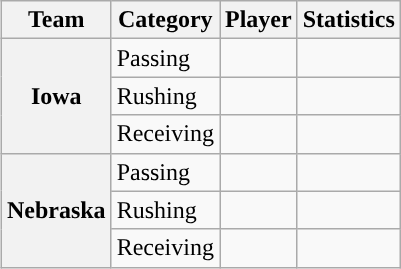<table class="wikitable" style="float:right">
<tr>
<th>Team</th>
<th>Category</th>
<th>Player</th>
<th>Statistics</th>
</tr>
<tr>
<th rowspan=3>Iowa</th>
<td>Passing</td>
<td></td>
<td></td>
</tr>
<tr>
<td>Rushing</td>
<td></td>
<td></td>
</tr>
<tr>
<td>Receiving</td>
<td></td>
<td></td>
</tr>
<tr>
<th rowspan=3>Nebraska</th>
<td>Passing</td>
<td></td>
<td></td>
</tr>
<tr>
<td>Rushing</td>
<td></td>
<td></td>
</tr>
<tr>
<td>Receiving</td>
<td></td>
<td></td>
</tr>
</table>
